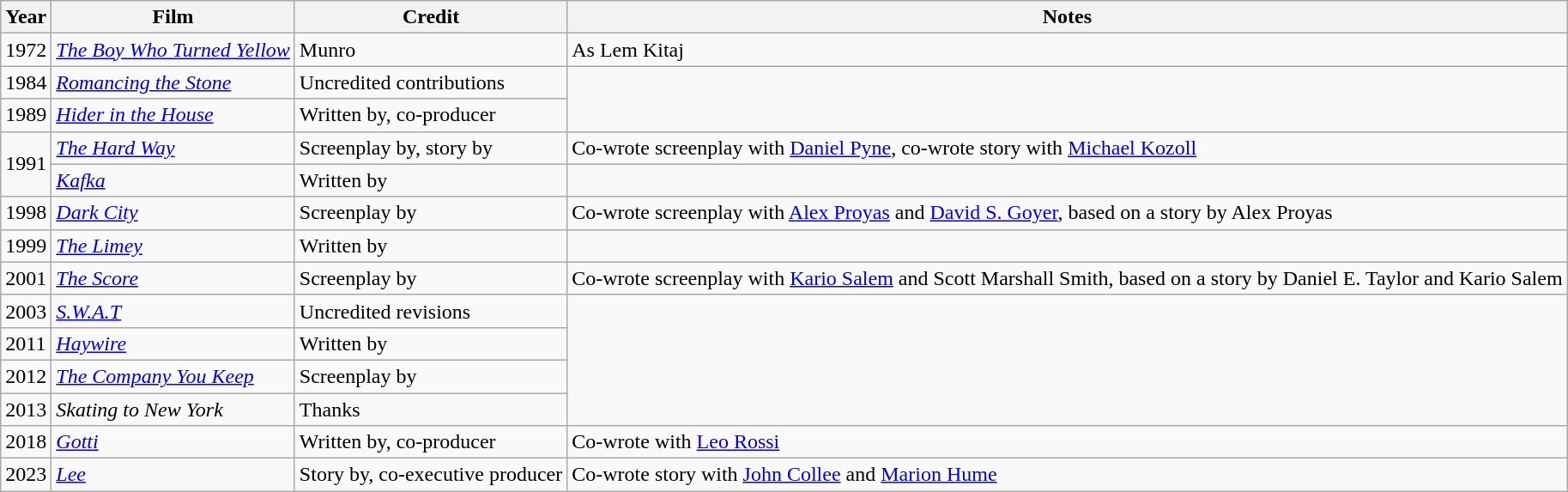<table class="wikitable">
<tr>
<th>Year</th>
<th>Film</th>
<th>Credit</th>
<th>Notes</th>
</tr>
<tr>
<td>1972</td>
<td><em><a href='#'>The Boy Who Turned Yellow</a></em></td>
<td>Munro</td>
<td>As Lem Kitaj</td>
</tr>
<tr>
<td>1984</td>
<td><em><a href='#'>Romancing the Stone</a></em></td>
<td>Uncredited contributions</td>
</tr>
<tr>
<td>1989</td>
<td><em><a href='#'>Hider in the House</a></em></td>
<td>Written by, co-producer</td>
</tr>
<tr>
<td rowspan="2">1991</td>
<td><em><a href='#'>The Hard Way</a></em></td>
<td>Screenplay by, story by</td>
<td>Co-wrote screenplay with <a href='#'>Daniel Pyne</a>, co-wrote story with <a href='#'>Michael Kozoll</a></td>
</tr>
<tr>
<td><em><a href='#'>Kafka</a></em></td>
<td>Written by</td>
</tr>
<tr>
<td>1998</td>
<td><em><a href='#'>Dark City</a></em></td>
<td>Screenplay by</td>
<td>Co-wrote screenplay with <a href='#'>Alex Proyas</a> and <a href='#'>David S. Goyer</a>, based on a story by Alex Proyas</td>
</tr>
<tr>
<td>1999</td>
<td><em><a href='#'>The Limey</a></em></td>
<td>Written by</td>
</tr>
<tr>
<td>2001</td>
<td><em><a href='#'>The Score</a></em></td>
<td>Screenplay by</td>
<td>Co-wrote screenplay with <a href='#'>Kario Salem</a> and Scott Marshall Smith, based on a story by Daniel E. Taylor and Kario Salem</td>
</tr>
<tr>
<td>2003</td>
<td><em><a href='#'>S.W.A.T</a></em></td>
<td>Uncredited revisions</td>
</tr>
<tr>
<td>2011</td>
<td><em><a href='#'>Haywire</a></em></td>
<td>Written by</td>
</tr>
<tr>
<td>2012</td>
<td><em><a href='#'>The Company You Keep</a></em></td>
<td>Screenplay by</td>
</tr>
<tr>
<td>2013</td>
<td><em>Skating to New York</em></td>
<td>Thanks</td>
</tr>
<tr>
<td>2018</td>
<td><em><a href='#'>Gotti</a></em></td>
<td>Written by, co-producer</td>
<td>Co-wrote with <a href='#'>Leo Rossi</a></td>
</tr>
<tr>
<td>2023</td>
<td><em><a href='#'>Lee</a></em></td>
<td>Story by, co-executive producer</td>
<td>Co-wrote story with <a href='#'>John Collee</a> and <a href='#'>Marion Hume</a></td>
</tr>
</table>
